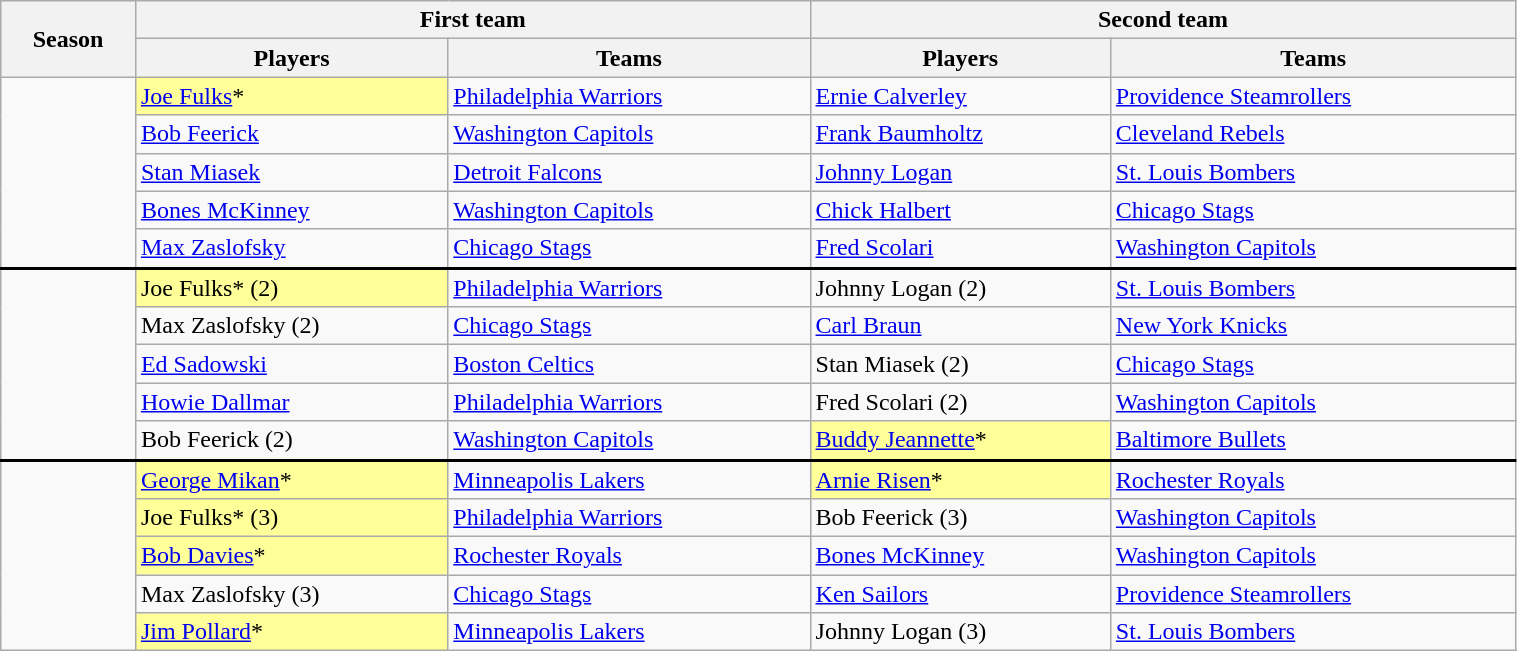<table class="wikitable" style="width:80%">
<tr>
<th rowspan=2>Season</th>
<th colspan=2>First team</th>
<th colspan=2>Second team</th>
</tr>
<tr>
<th>Players</th>
<th>Teams</th>
<th>Players</th>
<th>Teams</th>
</tr>
<tr>
<td rowspan=5></td>
<td bgcolor="#FFFF99"><a href='#'>Joe Fulks</a>*</td>
<td><a href='#'>Philadelphia Warriors</a></td>
<td><a href='#'>Ernie Calverley</a></td>
<td><a href='#'>Providence Steamrollers</a></td>
</tr>
<tr>
<td><a href='#'>Bob Feerick</a></td>
<td><a href='#'>Washington Capitols</a></td>
<td><a href='#'>Frank Baumholtz</a></td>
<td><a href='#'>Cleveland Rebels</a></td>
</tr>
<tr>
<td><a href='#'>Stan Miasek</a></td>
<td><a href='#'>Detroit Falcons</a></td>
<td><a href='#'>Johnny Logan</a></td>
<td><a href='#'>St. Louis Bombers</a></td>
</tr>
<tr>
<td><a href='#'>Bones McKinney</a></td>
<td><a href='#'>Washington Capitols</a></td>
<td><a href='#'>Chick Halbert</a></td>
<td><a href='#'>Chicago Stags</a></td>
</tr>
<tr>
<td><a href='#'>Max Zaslofsky</a></td>
<td><a href='#'>Chicago Stags</a></td>
<td><a href='#'>Fred Scolari</a></td>
<td><a href='#'>Washington Capitols</a></td>
</tr>
<tr style="border-top:2px solid black">
<td rowspan=5></td>
<td bgcolor="#FFFF99">Joe Fulks* (2)</td>
<td><a href='#'>Philadelphia Warriors</a></td>
<td>Johnny Logan (2)</td>
<td><a href='#'>St. Louis Bombers</a></td>
</tr>
<tr>
<td>Max Zaslofsky (2)</td>
<td><a href='#'>Chicago Stags</a></td>
<td><a href='#'>Carl Braun</a></td>
<td><a href='#'>New York Knicks</a></td>
</tr>
<tr>
<td><a href='#'>Ed Sadowski</a></td>
<td><a href='#'>Boston Celtics</a></td>
<td>Stan Miasek (2)</td>
<td><a href='#'>Chicago Stags</a></td>
</tr>
<tr>
<td><a href='#'>Howie Dallmar</a></td>
<td><a href='#'>Philadelphia Warriors</a></td>
<td>Fred Scolari (2)</td>
<td><a href='#'>Washington Capitols</a></td>
</tr>
<tr>
<td>Bob Feerick (2)</td>
<td><a href='#'>Washington Capitols</a></td>
<td bgcolor="#FFFF99"><a href='#'>Buddy Jeannette</a>*</td>
<td><a href='#'>Baltimore Bullets</a></td>
</tr>
<tr style="border-top:2px solid black">
<td rowspan=5></td>
<td bgcolor="#FFFF99"><a href='#'>George Mikan</a>*</td>
<td><a href='#'>Minneapolis Lakers</a></td>
<td bgcolor="#FFFF99"><a href='#'>Arnie Risen</a>*</td>
<td><a href='#'>Rochester Royals</a></td>
</tr>
<tr>
<td bgcolor="#FFFF99">Joe Fulks* (3)</td>
<td><a href='#'>Philadelphia Warriors</a></td>
<td>Bob Feerick (3)</td>
<td><a href='#'>Washington Capitols</a></td>
</tr>
<tr>
<td bgcolor="#FFFF99"><a href='#'>Bob Davies</a>*</td>
<td><a href='#'>Rochester Royals</a></td>
<td><a href='#'>Bones McKinney</a></td>
<td><a href='#'>Washington Capitols</a></td>
</tr>
<tr>
<td>Max Zaslofsky (3)</td>
<td><a href='#'>Chicago Stags</a></td>
<td><a href='#'>Ken Sailors</a></td>
<td><a href='#'>Providence Steamrollers</a></td>
</tr>
<tr>
<td bgcolor="#FFFF99"><a href='#'>Jim Pollard</a>*</td>
<td><a href='#'>Minneapolis Lakers</a></td>
<td>Johnny Logan (3)</td>
<td><a href='#'>St. Louis Bombers</a></td>
</tr>
</table>
